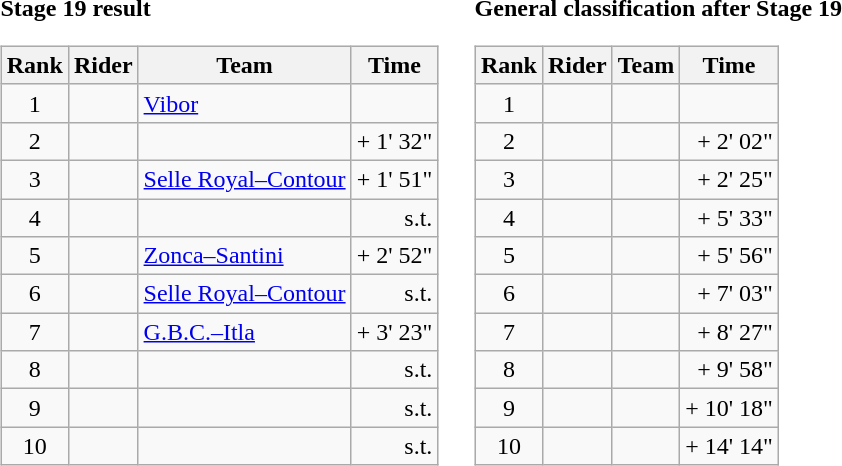<table>
<tr>
<td><strong>Stage 19 result</strong><br><table class="wikitable">
<tr>
<th scope="col">Rank</th>
<th scope="col">Rider</th>
<th scope="col">Team</th>
<th scope="col">Time</th>
</tr>
<tr>
<td style="text-align:center;">1</td>
<td></td>
<td><a href='#'>Vibor</a></td>
<td style="text-align:right;"></td>
</tr>
<tr>
<td style="text-align:center;">2</td>
<td></td>
<td></td>
<td style="text-align:right;">+ 1' 32"</td>
</tr>
<tr>
<td style="text-align:center;">3</td>
<td></td>
<td><a href='#'>Selle Royal–Contour</a></td>
<td style="text-align:right;">+ 1' 51"</td>
</tr>
<tr>
<td style="text-align:center;">4</td>
<td></td>
<td></td>
<td style="text-align:right;">s.t.</td>
</tr>
<tr>
<td style="text-align:center;">5</td>
<td></td>
<td><a href='#'>Zonca–Santini</a></td>
<td style="text-align:right;">+ 2' 52"</td>
</tr>
<tr>
<td style="text-align:center;">6</td>
<td></td>
<td><a href='#'>Selle Royal–Contour</a></td>
<td style="text-align:right;">s.t.</td>
</tr>
<tr>
<td style="text-align:center;">7</td>
<td></td>
<td><a href='#'>G.B.C.–Itla</a></td>
<td style="text-align:right;">+ 3' 23"</td>
</tr>
<tr>
<td style="text-align:center;">8</td>
<td></td>
<td></td>
<td style="text-align:right;">s.t.</td>
</tr>
<tr>
<td style="text-align:center;">9</td>
<td></td>
<td></td>
<td style="text-align:right;">s.t.</td>
</tr>
<tr>
<td style="text-align:center;">10</td>
<td></td>
<td></td>
<td style="text-align:right;">s.t.</td>
</tr>
</table>
</td>
<td></td>
<td><strong>General classification after Stage 19</strong><br><table class="wikitable">
<tr>
<th scope="col">Rank</th>
<th scope="col">Rider</th>
<th scope="col">Team</th>
<th scope="col">Time</th>
</tr>
<tr>
<td style="text-align:center;">1</td>
<td></td>
<td></td>
<td style="text-align:right;"></td>
</tr>
<tr>
<td style="text-align:center;">2</td>
<td></td>
<td></td>
<td style="text-align:right;">+ 2' 02"</td>
</tr>
<tr>
<td style="text-align:center;">3</td>
<td></td>
<td></td>
<td style="text-align:right;">+ 2' 25"</td>
</tr>
<tr>
<td style="text-align:center;">4</td>
<td></td>
<td></td>
<td style="text-align:right;">+ 5' 33"</td>
</tr>
<tr>
<td style="text-align:center;">5</td>
<td></td>
<td></td>
<td style="text-align:right;">+ 5' 56"</td>
</tr>
<tr>
<td style="text-align:center;">6</td>
<td></td>
<td></td>
<td style="text-align:right;">+ 7' 03"</td>
</tr>
<tr>
<td style="text-align:center;">7</td>
<td></td>
<td></td>
<td style="text-align:right;">+ 8' 27"</td>
</tr>
<tr>
<td style="text-align:center;">8</td>
<td></td>
<td></td>
<td style="text-align:right;">+ 9' 58"</td>
</tr>
<tr>
<td style="text-align:center;">9</td>
<td></td>
<td></td>
<td style="text-align:right;">+ 10' 18"</td>
</tr>
<tr>
<td style="text-align:center;">10</td>
<td></td>
<td></td>
<td style="text-align:right;">+ 14' 14"</td>
</tr>
</table>
</td>
</tr>
</table>
